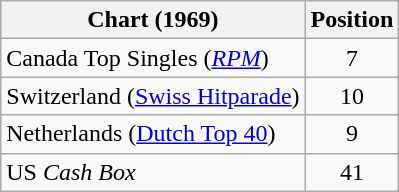<table class="wikitable sortable">
<tr>
<th>Chart (1969)</th>
<th>Position</th>
</tr>
<tr>
<td>Canada Top Singles (<em><a href='#'>RPM</a></em>)</td>
<td style="text-align:center;">7</td>
</tr>
<tr>
<td>Switzerland (<a href='#'>Swiss Hitparade</a>)</td>
<td style="text-align:center;">10</td>
</tr>
<tr>
<td>Netherlands (<a href='#'>Dutch Top 40</a>)</td>
<td style="text-align:center;">9</td>
</tr>
<tr>
<td>US <em>Cash Box</em></td>
<td align="center">41</td>
</tr>
</table>
